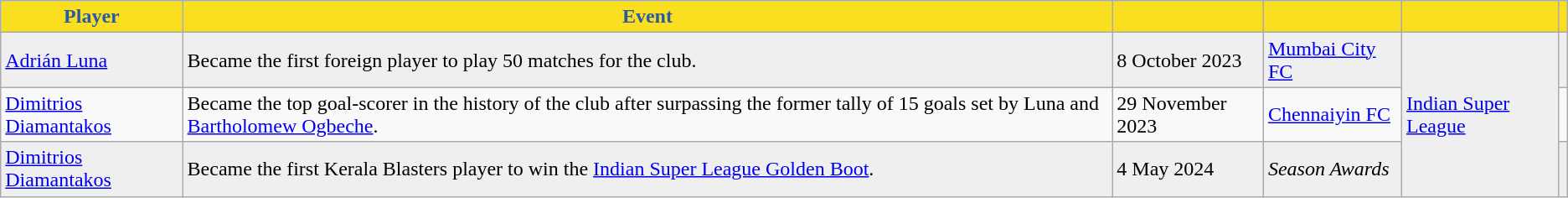<table class="wikitable sortable" style="font-size: 100%; text-align: left;">
<tr>
<th style="background:#FADF20; color:#2A5AA1; text-align:center;">Player</th>
<th style="background:#FADF20; color:#2A5AA1; text-align:center;">Event</th>
<th style="background:#FADF20; color:#2A5AA1; text-align:center;"></th>
<th style="background:#FADF20; color:#2A5AA1; text-align:center;"></th>
<th style="background:#FADF20; color:#2A5AA1; text-align:center;"></th>
<th style="background:#FADF20; color:#2A5AA1; text-align:center;"></th>
</tr>
<tr bgcolor="#EFEFEF">
<td> <a href='#'>Adrián Luna</a></td>
<td>Became the first foreign player to play 50 matches for the club.</td>
<td>8 October 2023</td>
<td><a href='#'>Mumbai City FC</a></td>
<td rowspan="3"><a href='#'>Indian Super League</a></td>
<td></td>
</tr>
<tr>
<td> <a href='#'>Dimitrios Diamantakos</a></td>
<td>Became the top goal-scorer in the history of the club after surpassing the former tally of 15 goals set by Luna and <a href='#'>Bartholomew Ogbeche</a>.</td>
<td>29 November 2023</td>
<td><a href='#'>Chennaiyin FC</a></td>
<td></td>
</tr>
<tr bgcolor="#EFEFEF">
<td> <a href='#'>Dimitrios Diamantakos</a></td>
<td>Became the first Kerala Blasters player to win the <a href='#'>Indian Super League Golden Boot</a>.</td>
<td>4 May 2024</td>
<td><em>Season Awards</em></td>
<td></td>
</tr>
</table>
